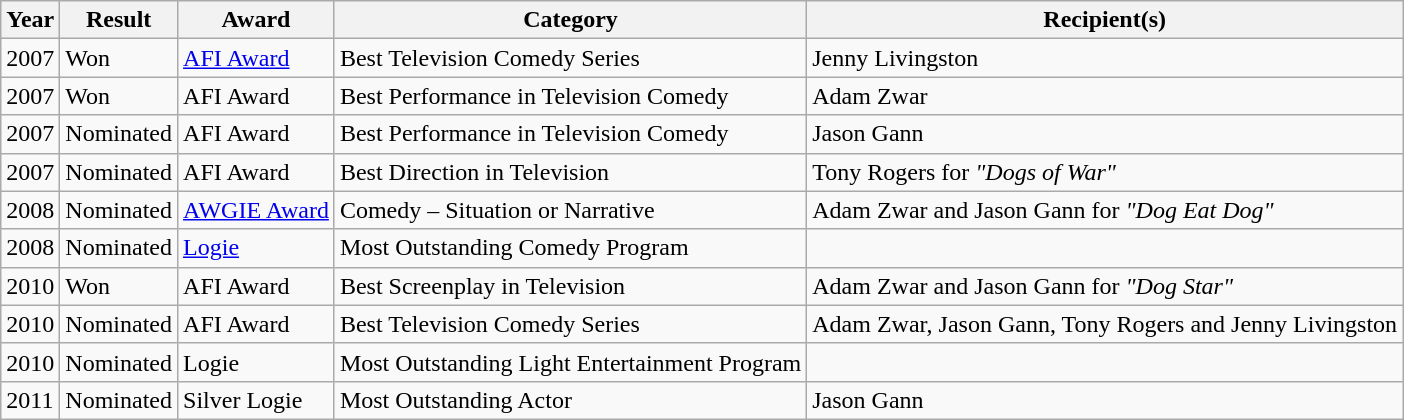<table class="wikitable">
<tr>
<th>Year</th>
<th>Result</th>
<th>Award</th>
<th>Category</th>
<th>Recipient(s)</th>
</tr>
<tr>
<td>2007</td>
<td>Won</td>
<td><a href='#'>AFI Award</a></td>
<td>Best Television Comedy Series</td>
<td>Jenny Livingston</td>
</tr>
<tr>
<td>2007</td>
<td>Won</td>
<td>AFI Award</td>
<td>Best Performance in Television Comedy</td>
<td>Adam Zwar</td>
</tr>
<tr>
<td>2007</td>
<td>Nominated</td>
<td>AFI Award</td>
<td>Best Performance in Television Comedy</td>
<td>Jason Gann</td>
</tr>
<tr>
<td>2007</td>
<td>Nominated</td>
<td>AFI Award</td>
<td>Best Direction in Television</td>
<td>Tony Rogers for <em>"Dogs of War"</em></td>
</tr>
<tr>
<td>2008</td>
<td>Nominated</td>
<td><a href='#'>AWGIE Award</a></td>
<td>Comedy – Situation or Narrative</td>
<td>Adam Zwar and Jason Gann for <em>"Dog Eat Dog"</em></td>
</tr>
<tr>
<td>2008</td>
<td>Nominated</td>
<td><a href='#'>Logie</a></td>
<td>Most Outstanding Comedy Program</td>
<td></td>
</tr>
<tr>
<td>2010</td>
<td>Won</td>
<td>AFI Award</td>
<td>Best Screenplay in Television</td>
<td>Adam Zwar and Jason Gann for <em>"Dog Star"</em></td>
</tr>
<tr>
<td>2010</td>
<td>Nominated</td>
<td>AFI Award</td>
<td>Best Television Comedy Series</td>
<td>Adam Zwar, Jason Gann, Tony Rogers and Jenny Livingston</td>
</tr>
<tr>
<td>2010</td>
<td>Nominated</td>
<td>Logie</td>
<td>Most Outstanding Light Entertainment Program</td>
<td></td>
</tr>
<tr>
<td>2011</td>
<td>Nominated</td>
<td>Silver Logie</td>
<td>Most Outstanding Actor</td>
<td>Jason Gann</td>
</tr>
</table>
